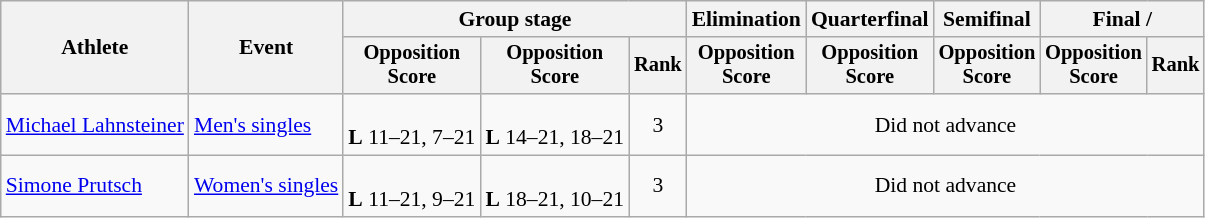<table class=wikitable style="font-size:90%">
<tr>
<th rowspan=2>Athlete</th>
<th rowspan=2>Event</th>
<th colspan=3>Group stage</th>
<th>Elimination</th>
<th>Quarterfinal</th>
<th>Semifinal</th>
<th colspan=2>Final / </th>
</tr>
<tr style="font-size:95%">
<th>Opposition<br>Score</th>
<th>Opposition<br>Score</th>
<th>Rank</th>
<th>Opposition<br>Score</th>
<th>Opposition<br>Score</th>
<th>Opposition<br>Score</th>
<th>Opposition<br>Score</th>
<th>Rank</th>
</tr>
<tr align=center>
<td align=left><a href='#'>Michael Lahnsteiner</a></td>
<td align=left><a href='#'>Men's singles</a></td>
<td><br><strong>L</strong> 11–21, 7–21</td>
<td><br><strong>L</strong> 14–21, 18–21</td>
<td>3</td>
<td colspan=5>Did not advance</td>
</tr>
<tr align=center>
<td align=left><a href='#'>Simone Prutsch</a></td>
<td align=left><a href='#'>Women's singles</a></td>
<td><br><strong>L</strong> 11–21, 9–21</td>
<td><br><strong>L</strong> 18–21, 10–21</td>
<td>3</td>
<td colspan=5>Did not advance</td>
</tr>
</table>
